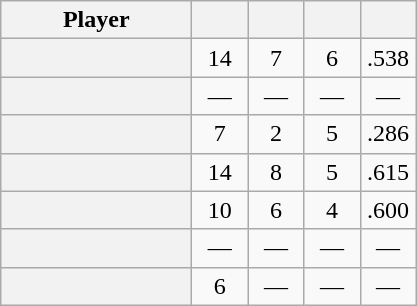<table class="wikitable sortable plainrowheaders" style="text-align:center;">
<tr>
<th scope="col" width="120px">Player</th>
<th scope="col" width="30px"></th>
<th scope="col" width="30px"></th>
<th scope="col" width="30px"></th>
<th scope="col" width="30px"></th>
</tr>
<tr>
<th scope="row" style="text-align:center"></th>
<td>14</td>
<td>7</td>
<td>6</td>
<td>.538</td>
</tr>
<tr>
<th scope="row" style="text-align:center"></th>
<td>—</td>
<td>—</td>
<td>—</td>
<td>—</td>
</tr>
<tr>
<th scope="row" style="text-align:center"></th>
<td>7</td>
<td>2</td>
<td>5</td>
<td>.286</td>
</tr>
<tr>
<th scope="row" style="text-align:center"></th>
<td>14</td>
<td>8</td>
<td>5</td>
<td>.615</td>
</tr>
<tr>
<th scope="row" style="text-align:center"></th>
<td>10</td>
<td>6</td>
<td>4</td>
<td>.600</td>
</tr>
<tr>
<th scope="row" style="text-align:center"></th>
<td>—</td>
<td>—</td>
<td>—</td>
<td>—</td>
</tr>
<tr>
<th scope="row" style="text-align:center"></th>
<td>6</td>
<td>—</td>
<td>—</td>
<td>—</td>
</tr>
</table>
